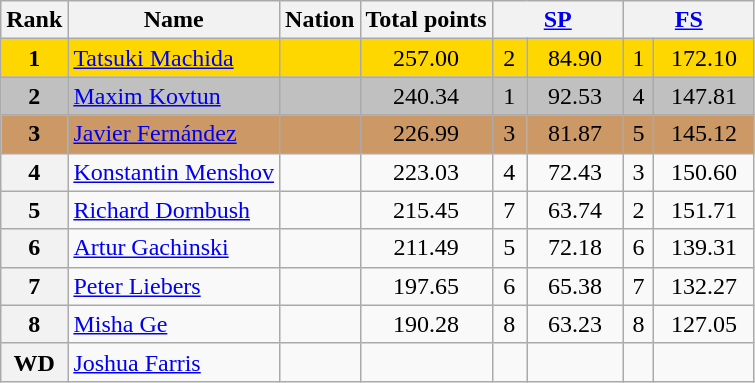<table class="wikitable sortable">
<tr>
<th>Rank</th>
<th>Name</th>
<th>Nation</th>
<th>Total points</th>
<th colspan="2" width="80px"><a href='#'>SP</a></th>
<th colspan="2" width="80px"><a href='#'>FS</a></th>
</tr>
<tr bgcolor="gold">
<td align="center"><strong>1</strong></td>
<td><a href='#'>Tatsuki Machida</a></td>
<td></td>
<td align="center">257.00</td>
<td align="center">2</td>
<td align="center">84.90</td>
<td align="center">1</td>
<td align="center">172.10</td>
</tr>
<tr bgcolor="silver">
<td align="center"><strong>2</strong></td>
<td><a href='#'>Maxim Kovtun</a></td>
<td></td>
<td align="center">240.34</td>
<td align="center">1</td>
<td align="center">92.53</td>
<td align="center">4</td>
<td align="center">147.81</td>
</tr>
<tr bgcolor="cc9966">
<td align="center"><strong>3</strong></td>
<td><a href='#'>Javier Fernández</a></td>
<td></td>
<td align="center">226.99</td>
<td align="center">3</td>
<td align="center">81.87</td>
<td align="center">5</td>
<td align="center">145.12</td>
</tr>
<tr>
<th>4</th>
<td><a href='#'>Konstantin Menshov</a></td>
<td></td>
<td align="center">223.03</td>
<td align="center">4</td>
<td align="center">72.43</td>
<td align="center">3</td>
<td align="center">150.60</td>
</tr>
<tr>
<th>5</th>
<td><a href='#'>Richard Dornbush</a></td>
<td></td>
<td align="center">215.45</td>
<td align="center">7</td>
<td align="center">63.74</td>
<td align="center">2</td>
<td align="center">151.71</td>
</tr>
<tr>
<th>6</th>
<td><a href='#'>Artur Gachinski</a></td>
<td></td>
<td align="center">211.49</td>
<td align="center">5</td>
<td align="center">72.18</td>
<td align="center">6</td>
<td align="center">139.31</td>
</tr>
<tr>
<th>7</th>
<td><a href='#'>Peter Liebers</a></td>
<td></td>
<td align="center">197.65</td>
<td align="center">6</td>
<td align="center">65.38</td>
<td align="center">7</td>
<td align="center">132.27</td>
</tr>
<tr>
<th>8</th>
<td><a href='#'>Misha Ge</a></td>
<td></td>
<td align="center">190.28</td>
<td align="center">8</td>
<td align="center">63.23</td>
<td align="center">8</td>
<td align="center">127.05</td>
</tr>
<tr>
<th>WD</th>
<td><a href='#'>Joshua Farris</a></td>
<td></td>
<td align="center"></td>
<td align="center"></td>
<td align="center"></td>
<td align="center"></td>
<td align="center"></td>
</tr>
</table>
